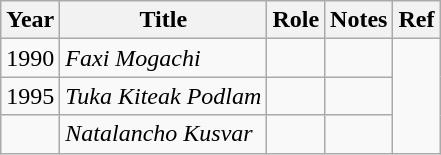<table class="wikitable sortable">
<tr>
<th>Year</th>
<th>Title</th>
<th>Role</th>
<th>Notes</th>
<th>Ref</th>
</tr>
<tr>
<td>1990</td>
<td><em>Faxi Mogachi</em></td>
<td></td>
<td></td>
<td rowspan="3"></td>
</tr>
<tr>
<td>1995</td>
<td><em>Tuka Kiteak Podlam</em></td>
<td></td>
<td></td>
</tr>
<tr>
<td></td>
<td><em>Natalancho Kusvar</em></td>
<td></td>
<td></td>
</tr>
</table>
